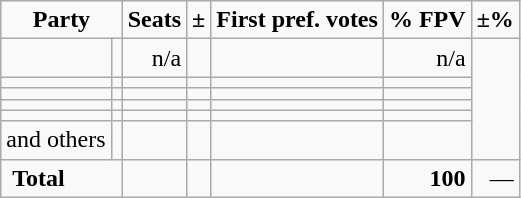<table class="wikitable">
<tr>
<td colspan="2" rowspan="1" align="center" valign="top"><strong>Party</strong></td>
<td valign="top"><strong>Seats</strong></td>
<td valign="top" align="center"><strong>±</strong></td>
<td valign="top"><strong>First pref. votes</strong></td>
<td valign="top"><strong>% FPV</strong></td>
<td valign="top" align="center"><strong>±%</strong></td>
</tr>
<tr>
<td></td>
<td align="right"></td>
<td align="right">n/a</td>
<td align="right"></td>
<td align="right"></td>
<td align="right">n/a</td>
</tr>
<tr>
<td></td>
<td align="right"></td>
<td align="right"></td>
<td align="right"></td>
<td align="right"></td>
<td align="right"></td>
</tr>
<tr>
<td></td>
<td align="right"></td>
<td align="right"></td>
<td align="right"></td>
<td align="right"></td>
<td align="right"></td>
</tr>
<tr>
<td></td>
<td align="right"></td>
<td align="right"></td>
<td align="right"></td>
<td align="right"></td>
<td align="right"></td>
</tr>
<tr>
<td></td>
<td align="right"></td>
<td align="right"></td>
<td align="right"></td>
<td align="right"></td>
<td align="right"></td>
</tr>
<tr>
<td> and others</td>
<td align="right"></td>
<td align="right"></td>
<td align="right"></td>
<td align="right"></td>
<td align="right"></td>
</tr>
<tr>
<td colspan="2" rowspan="1"> <strong>Total</strong></td>
<td align="right"><strong> </strong></td>
<td align="right"></td>
<td align="right"></td>
<td align="right"><strong>100</strong></td>
<td align="right">—</td>
</tr>
</table>
